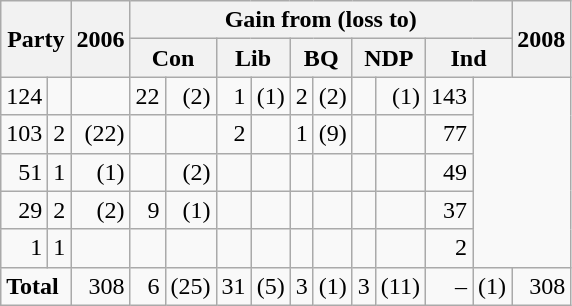<table class="wikitable" style="text-align:right">
<tr>
<th rowspan="2" colspan="2">Party</th>
<th rowspan="2">2006</th>
<th colspan="10">Gain from (loss to)</th>
<th rowspan="2">2008</th>
</tr>
<tr>
<th colspan="2">Con</th>
<th colspan="2">Lib</th>
<th colspan="2">BQ</th>
<th colspan="2">NDP</th>
<th colspan="2">Ind</th>
</tr>
<tr>
<td>124</td>
<td></td>
<td></td>
<td>22</td>
<td>(2)</td>
<td>1</td>
<td>(1)</td>
<td>2</td>
<td>(2)</td>
<td></td>
<td>(1)</td>
<td>143</td>
</tr>
<tr>
<td>103</td>
<td>2</td>
<td>(22)</td>
<td></td>
<td></td>
<td>2</td>
<td></td>
<td>1</td>
<td>(9)</td>
<td></td>
<td></td>
<td>77</td>
</tr>
<tr>
<td>51</td>
<td>1</td>
<td>(1)</td>
<td></td>
<td>(2)</td>
<td></td>
<td></td>
<td></td>
<td></td>
<td></td>
<td></td>
<td>49</td>
</tr>
<tr>
<td>29</td>
<td>2</td>
<td>(2)</td>
<td>9</td>
<td>(1)</td>
<td></td>
<td></td>
<td></td>
<td></td>
<td></td>
<td></td>
<td>37</td>
</tr>
<tr>
<td>1</td>
<td>1</td>
<td></td>
<td></td>
<td></td>
<td></td>
<td></td>
<td></td>
<td></td>
<td></td>
<td></td>
<td>2</td>
</tr>
<tr>
<td colspan="2" style="text-align:left;"><strong>Total</strong></td>
<td>308</td>
<td>6</td>
<td>(25)</td>
<td>31</td>
<td>(5)</td>
<td>3</td>
<td>(1)</td>
<td>3</td>
<td>(11)</td>
<td>–</td>
<td>(1)</td>
<td>308</td>
</tr>
</table>
